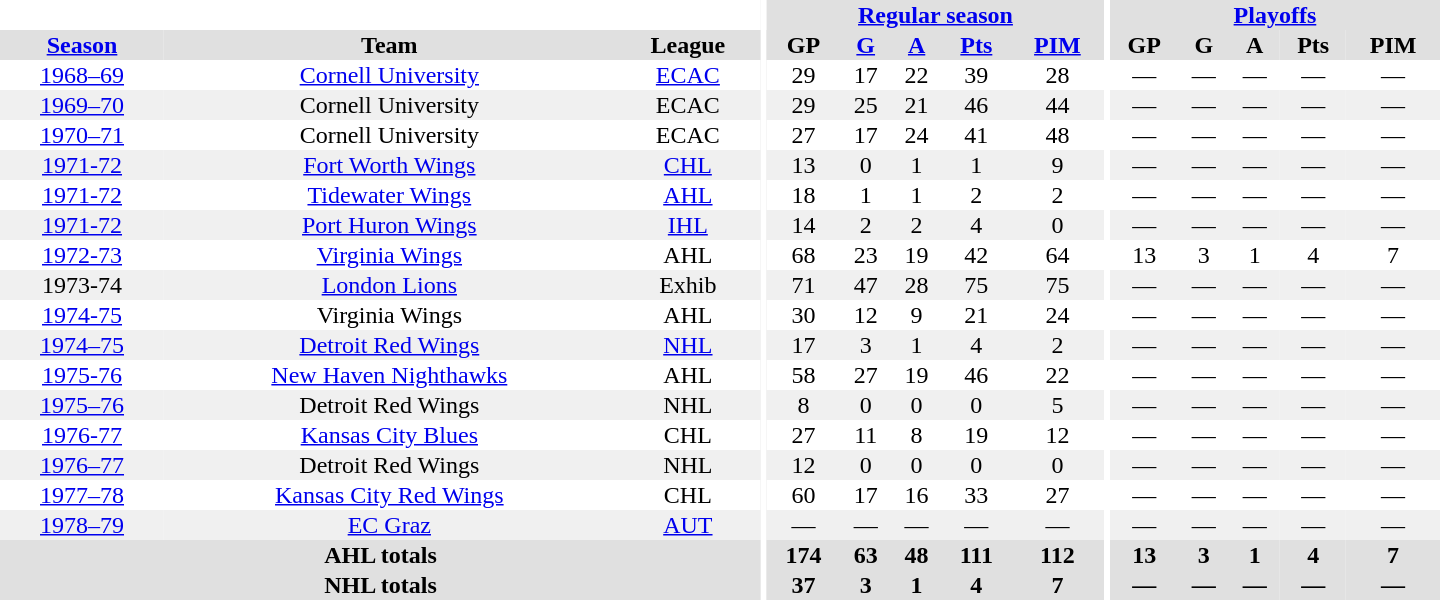<table border="0" cellpadding="1" cellspacing="0" style="text-align:center; width:60em">
<tr bgcolor="#e0e0e0">
<th colspan="3" bgcolor="#ffffff"></th>
<th rowspan="100" bgcolor="#ffffff"></th>
<th colspan="5"><a href='#'>Regular season</a></th>
<th rowspan="100" bgcolor="#ffffff"></th>
<th colspan="5"><a href='#'>Playoffs</a></th>
</tr>
<tr bgcolor="#e0e0e0">
<th><a href='#'>Season</a></th>
<th>Team</th>
<th>League</th>
<th>GP</th>
<th><a href='#'>G</a></th>
<th><a href='#'>A</a></th>
<th><a href='#'>Pts</a></th>
<th><a href='#'>PIM</a></th>
<th>GP</th>
<th>G</th>
<th>A</th>
<th>Pts</th>
<th>PIM</th>
</tr>
<tr>
<td><a href='#'>1968–69</a></td>
<td><a href='#'>Cornell University</a></td>
<td><a href='#'>ECAC</a></td>
<td>29</td>
<td>17</td>
<td>22</td>
<td>39</td>
<td>28</td>
<td>—</td>
<td>—</td>
<td>—</td>
<td>—</td>
<td>—</td>
</tr>
<tr bgcolor="#f0f0f0">
<td><a href='#'>1969–70</a></td>
<td>Cornell University</td>
<td>ECAC</td>
<td>29</td>
<td>25</td>
<td>21</td>
<td>46</td>
<td>44</td>
<td>—</td>
<td>—</td>
<td>—</td>
<td>—</td>
<td>—</td>
</tr>
<tr>
<td><a href='#'>1970–71</a></td>
<td>Cornell University</td>
<td>ECAC</td>
<td>27</td>
<td>17</td>
<td>24</td>
<td>41</td>
<td>48</td>
<td>—</td>
<td>—</td>
<td>—</td>
<td>—</td>
<td>—</td>
</tr>
<tr bgcolor="#f0f0f0">
<td><a href='#'>1971-72</a></td>
<td><a href='#'>Fort Worth Wings</a></td>
<td><a href='#'>CHL</a></td>
<td>13</td>
<td>0</td>
<td>1</td>
<td>1</td>
<td>9</td>
<td>—</td>
<td>—</td>
<td>—</td>
<td>—</td>
<td>—</td>
</tr>
<tr>
<td><a href='#'>1971-72</a></td>
<td><a href='#'>Tidewater Wings</a></td>
<td><a href='#'>AHL</a></td>
<td>18</td>
<td>1</td>
<td>1</td>
<td>2</td>
<td>2</td>
<td>—</td>
<td>—</td>
<td>—</td>
<td>—</td>
<td>—</td>
</tr>
<tr bgcolor="#f0f0f0">
<td><a href='#'>1971-72</a></td>
<td><a href='#'>Port Huron Wings</a></td>
<td><a href='#'>IHL</a></td>
<td>14</td>
<td>2</td>
<td>2</td>
<td>4</td>
<td>0</td>
<td>—</td>
<td>—</td>
<td>—</td>
<td>—</td>
<td>—</td>
</tr>
<tr>
<td><a href='#'>1972-73</a></td>
<td><a href='#'>Virginia Wings</a></td>
<td>AHL</td>
<td>68</td>
<td>23</td>
<td>19</td>
<td>42</td>
<td>64</td>
<td>13</td>
<td>3</td>
<td>1</td>
<td>4</td>
<td>7</td>
</tr>
<tr bgcolor="#f0f0f0">
<td>1973-74</td>
<td><a href='#'>London Lions</a></td>
<td>Exhib</td>
<td>71</td>
<td>47</td>
<td>28</td>
<td>75</td>
<td>75</td>
<td>—</td>
<td>—</td>
<td>—</td>
<td>—</td>
<td>—</td>
</tr>
<tr>
<td><a href='#'>1974-75</a></td>
<td>Virginia Wings</td>
<td>AHL</td>
<td>30</td>
<td>12</td>
<td>9</td>
<td>21</td>
<td>24</td>
<td>—</td>
<td>—</td>
<td>—</td>
<td>—</td>
<td>—</td>
</tr>
<tr bgcolor="#f0f0f0">
<td><a href='#'>1974–75</a></td>
<td><a href='#'>Detroit Red Wings</a></td>
<td><a href='#'>NHL</a></td>
<td>17</td>
<td>3</td>
<td>1</td>
<td>4</td>
<td>2</td>
<td>—</td>
<td>—</td>
<td>—</td>
<td>—</td>
<td>—</td>
</tr>
<tr>
<td><a href='#'>1975-76</a></td>
<td><a href='#'>New Haven Nighthawks</a></td>
<td>AHL</td>
<td>58</td>
<td>27</td>
<td>19</td>
<td>46</td>
<td>22</td>
<td>—</td>
<td>—</td>
<td>—</td>
<td>—</td>
<td>—</td>
</tr>
<tr bgcolor="#f0f0f0">
<td><a href='#'>1975–76</a></td>
<td>Detroit Red Wings</td>
<td>NHL</td>
<td>8</td>
<td>0</td>
<td>0</td>
<td>0</td>
<td>5</td>
<td>—</td>
<td>—</td>
<td>—</td>
<td>—</td>
<td>—</td>
</tr>
<tr>
<td><a href='#'>1976-77</a></td>
<td><a href='#'>Kansas City Blues</a></td>
<td>CHL</td>
<td>27</td>
<td>11</td>
<td>8</td>
<td>19</td>
<td>12</td>
<td>—</td>
<td>—</td>
<td>—</td>
<td>—</td>
<td>—</td>
</tr>
<tr bgcolor="#f0f0f0">
<td><a href='#'>1976–77</a></td>
<td>Detroit Red Wings</td>
<td>NHL</td>
<td>12</td>
<td>0</td>
<td>0</td>
<td>0</td>
<td>0</td>
<td>—</td>
<td>—</td>
<td>—</td>
<td>—</td>
<td>—</td>
</tr>
<tr>
<td><a href='#'>1977–78</a></td>
<td><a href='#'>Kansas City Red Wings</a></td>
<td>CHL</td>
<td>60</td>
<td>17</td>
<td>16</td>
<td>33</td>
<td>27</td>
<td>—</td>
<td>—</td>
<td>—</td>
<td>—</td>
<td>—</td>
</tr>
<tr bgcolor="#f0f0f0">
<td><a href='#'>1978–79</a></td>
<td><a href='#'>EC Graz</a></td>
<td><a href='#'>AUT</a></td>
<td>—</td>
<td>—</td>
<td>—</td>
<td>—</td>
<td>—</td>
<td>—</td>
<td>—</td>
<td>—</td>
<td>—</td>
<td>—</td>
</tr>
<tr bgcolor="#e0e0e0">
<th colspan="3">AHL totals</th>
<th>174</th>
<th>63</th>
<th>48</th>
<th>111</th>
<th>112</th>
<th>13</th>
<th>3</th>
<th>1</th>
<th>4</th>
<th>7</th>
</tr>
<tr bgcolor="#e0e0e0">
<th colspan="3">NHL totals</th>
<th>37</th>
<th>3</th>
<th>1</th>
<th>4</th>
<th>7</th>
<th>—</th>
<th>—</th>
<th>—</th>
<th>—</th>
<th>—</th>
</tr>
</table>
